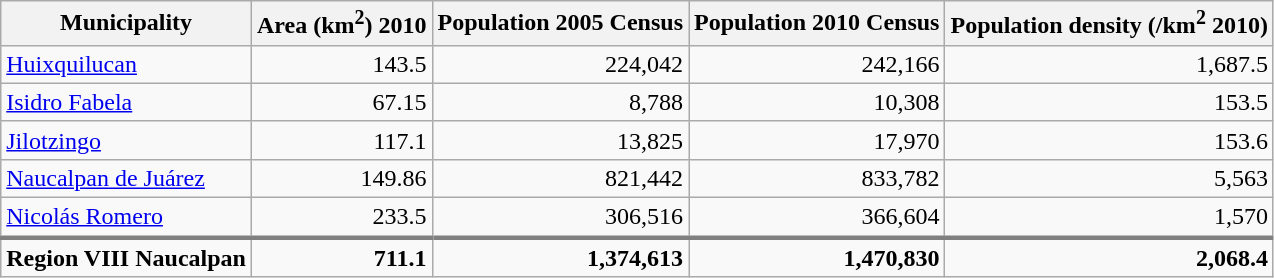<table class="wikitable" style="text-align:right">
<tr>
<th>Municipality</th>
<th>Area (km<sup>2</sup>) 2010</th>
<th>Population 2005 Census</th>
<th>Population 2010 Census</th>
<th>Population density (/km<sup>2</sup> 2010)</th>
</tr>
<tr>
<td align=left><a href='#'>Huixquilucan</a></td>
<td>143.5</td>
<td>224,042</td>
<td>242,166</td>
<td>1,687.5</td>
</tr>
<tr>
<td align=left><a href='#'>Isidro Fabela</a></td>
<td>67.15</td>
<td>8,788</td>
<td>10,308</td>
<td>153.5</td>
</tr>
<tr>
<td align=left><a href='#'>Jilotzingo</a></td>
<td>117.1</td>
<td>13,825</td>
<td>17,970</td>
<td>153.6</td>
</tr>
<tr>
<td align=left><a href='#'>Naucalpan de Juárez</a></td>
<td>149.86</td>
<td>821,442</td>
<td>833,782</td>
<td>5,563</td>
</tr>
<tr>
<td align=left><a href='#'>Nicolás Romero</a></td>
<td>233.5</td>
<td>306,516</td>
<td>366,604</td>
<td>1,570</td>
</tr>
<tr>
<td align=left style="border-top:3px solid grey;"><strong>Region VIII Naucalpan</strong></td>
<td style="border-top:3px solid grey;"><strong>711.1</strong></td>
<td style="border-top:3px solid grey;"><strong>1,374,613</strong></td>
<td style="border-top:3px solid grey;"><strong>1,470,830</strong></td>
<td style="border-top:3px solid grey;"><strong>2,068.4</strong></td>
</tr>
</table>
